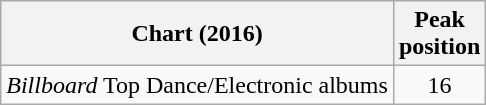<table class="wikitable sortable plainrowheaders" style="text-align:center">
<tr>
<th scope="col">Chart (2016)</th>
<th scope="col">Peak<br>position</th>
</tr>
<tr>
<td><em>Billboard</em> Top Dance/Electronic albums</td>
<td>16</td>
</tr>
</table>
